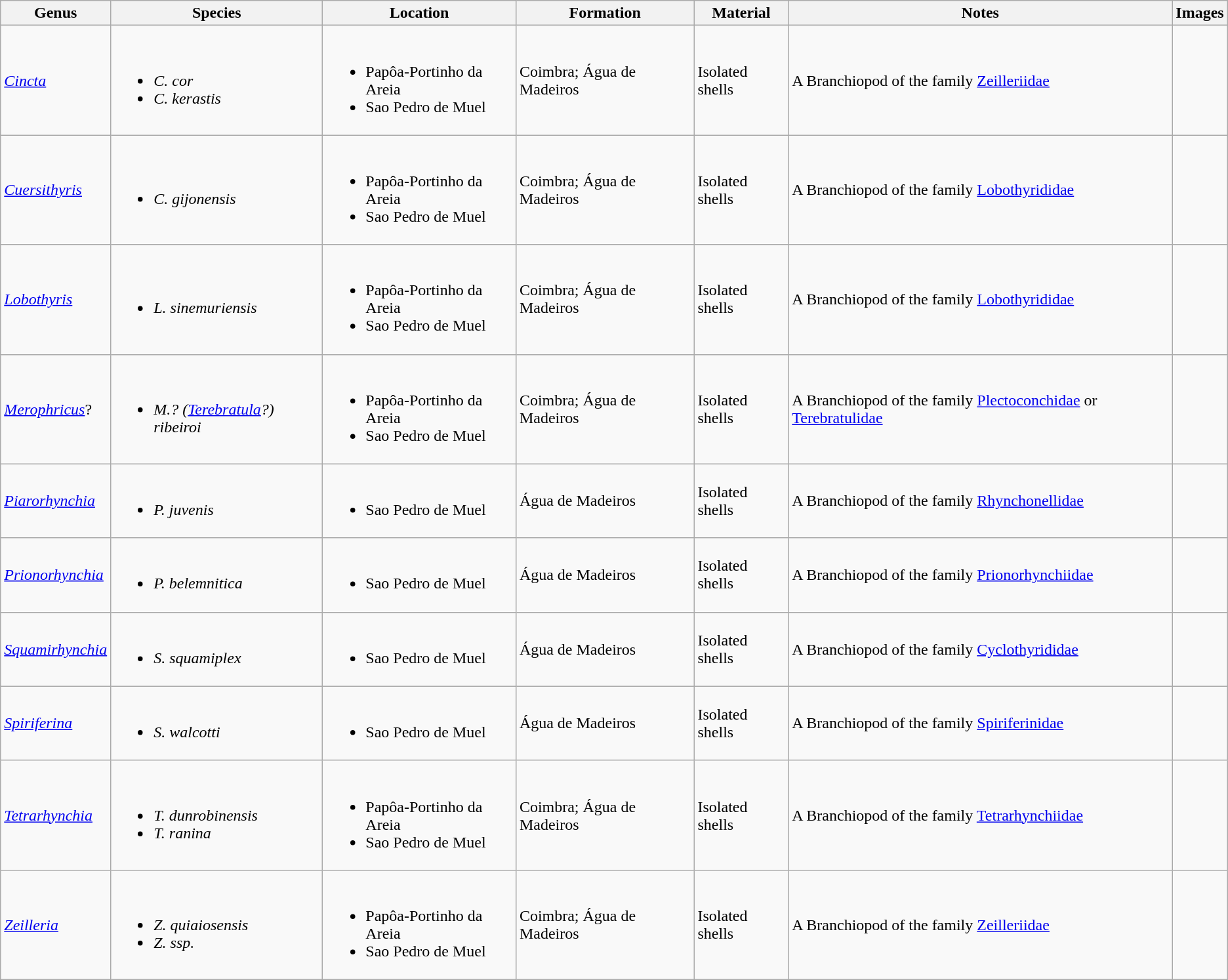<table class="wikitable">
<tr>
<th>Genus</th>
<th>Species</th>
<th>Location</th>
<th>Formation</th>
<th>Material</th>
<th>Notes</th>
<th>Images</th>
</tr>
<tr>
<td><em><a href='#'>Cincta</a></em></td>
<td><br><ul><li><em>C. cor</em></li><li><em>C. kerastis</em></li></ul></td>
<td><br><ul><li>Papôa-Portinho da Areia</li><li>Sao Pedro de Muel</li></ul></td>
<td>Coimbra; Água de Madeiros</td>
<td>Isolated shells</td>
<td>A Branchiopod of the family <a href='#'>Zeilleriidae</a></td>
<td></td>
</tr>
<tr>
<td><em><a href='#'>Cuersithyris</a></em></td>
<td><br><ul><li><em>C. gijonensis</em></li></ul></td>
<td><br><ul><li>Papôa-Portinho da Areia</li><li>Sao Pedro de Muel</li></ul></td>
<td>Coimbra; Água de Madeiros</td>
<td>Isolated shells</td>
<td>A Branchiopod of the family <a href='#'>Lobothyrididae</a></td>
<td></td>
</tr>
<tr>
<td><em><a href='#'>Lobothyris</a></em></td>
<td><br><ul><li><em>L. sinemuriensis</em></li></ul></td>
<td><br><ul><li>Papôa-Portinho da Areia</li><li>Sao Pedro de Muel</li></ul></td>
<td>Coimbra; Água de Madeiros</td>
<td>Isolated shells</td>
<td>A Branchiopod of the family <a href='#'>Lobothyrididae</a></td>
<td></td>
</tr>
<tr>
<td><em><a href='#'>Merophricus</a></em>?</td>
<td><br><ul><li><em>M.? (<a href='#'>Terebratula</a>?) ribeiroi</em></li></ul></td>
<td><br><ul><li>Papôa-Portinho da Areia</li><li>Sao Pedro de Muel</li></ul></td>
<td>Coimbra; Água de Madeiros</td>
<td>Isolated shells</td>
<td>A Branchiopod of the family <a href='#'>Plectoconchidae</a> or <a href='#'>Terebratulidae</a></td>
<td></td>
</tr>
<tr>
<td><em><a href='#'>Piarorhynchia</a></em></td>
<td><br><ul><li><em>P. juvenis</em></li></ul></td>
<td><br><ul><li>Sao Pedro de Muel</li></ul></td>
<td>Água de Madeiros</td>
<td>Isolated shells</td>
<td>A Branchiopod of the family <a href='#'>Rhynchonellidae</a></td>
<td></td>
</tr>
<tr>
<td><em><a href='#'>Prionorhynchia</a></em></td>
<td><br><ul><li><em>P. belemnitica</em></li></ul></td>
<td><br><ul><li>Sao Pedro de Muel</li></ul></td>
<td>Água de Madeiros</td>
<td>Isolated shells</td>
<td>A Branchiopod of the family <a href='#'>Prionorhynchiidae</a></td>
<td></td>
</tr>
<tr>
<td><em><a href='#'>Squamirhynchia</a></em></td>
<td><br><ul><li><em>S. squamiplex</em></li></ul></td>
<td><br><ul><li>Sao Pedro de Muel</li></ul></td>
<td>Água de Madeiros</td>
<td>Isolated shells</td>
<td>A Branchiopod of the family <a href='#'>Cyclothyrididae</a></td>
<td></td>
</tr>
<tr>
<td><em><a href='#'>Spiriferina</a></em></td>
<td><br><ul><li><em>S. walcotti</em></li></ul></td>
<td><br><ul><li>Sao Pedro de Muel</li></ul></td>
<td>Água de Madeiros</td>
<td>Isolated shells</td>
<td>A Branchiopod of the family <a href='#'>Spiriferinidae</a></td>
<td></td>
</tr>
<tr>
<td><em><a href='#'>Tetrarhynchia</a></em></td>
<td><br><ul><li><em>T. dunrobinensis</em></li><li><em>T. ranina</em></li></ul></td>
<td><br><ul><li>Papôa-Portinho da Areia</li><li>Sao Pedro de Muel</li></ul></td>
<td>Coimbra; Água de Madeiros</td>
<td>Isolated shells</td>
<td>A Branchiopod of the family <a href='#'>Tetrarhynchiidae</a></td>
<td></td>
</tr>
<tr>
<td><em><a href='#'>Zeilleria</a></em></td>
<td><br><ul><li><em>Z. quiaiosensis</em></li><li><em>Z. ssp.</em></li></ul></td>
<td><br><ul><li>Papôa-Portinho da Areia</li><li>Sao Pedro de Muel</li></ul></td>
<td>Coimbra; Água de Madeiros</td>
<td>Isolated shells</td>
<td>A Branchiopod of the family <a href='#'>Zeilleriidae</a></td>
<td></td>
</tr>
</table>
